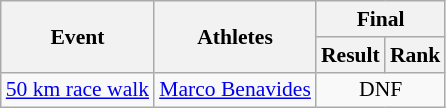<table class="wikitable" border="1" style="font-size:90%">
<tr>
<th rowspan="2">Event</th>
<th rowspan="2">Athletes</th>
<th colspan="2">Final</th>
</tr>
<tr>
<th>Result</th>
<th>Rank</th>
</tr>
<tr>
<td><a href='#'>50 km race walk</a></td>
<td><a href='#'>Marco Benavides</a></td>
<td align=center colspan=2>DNF</td>
</tr>
</table>
